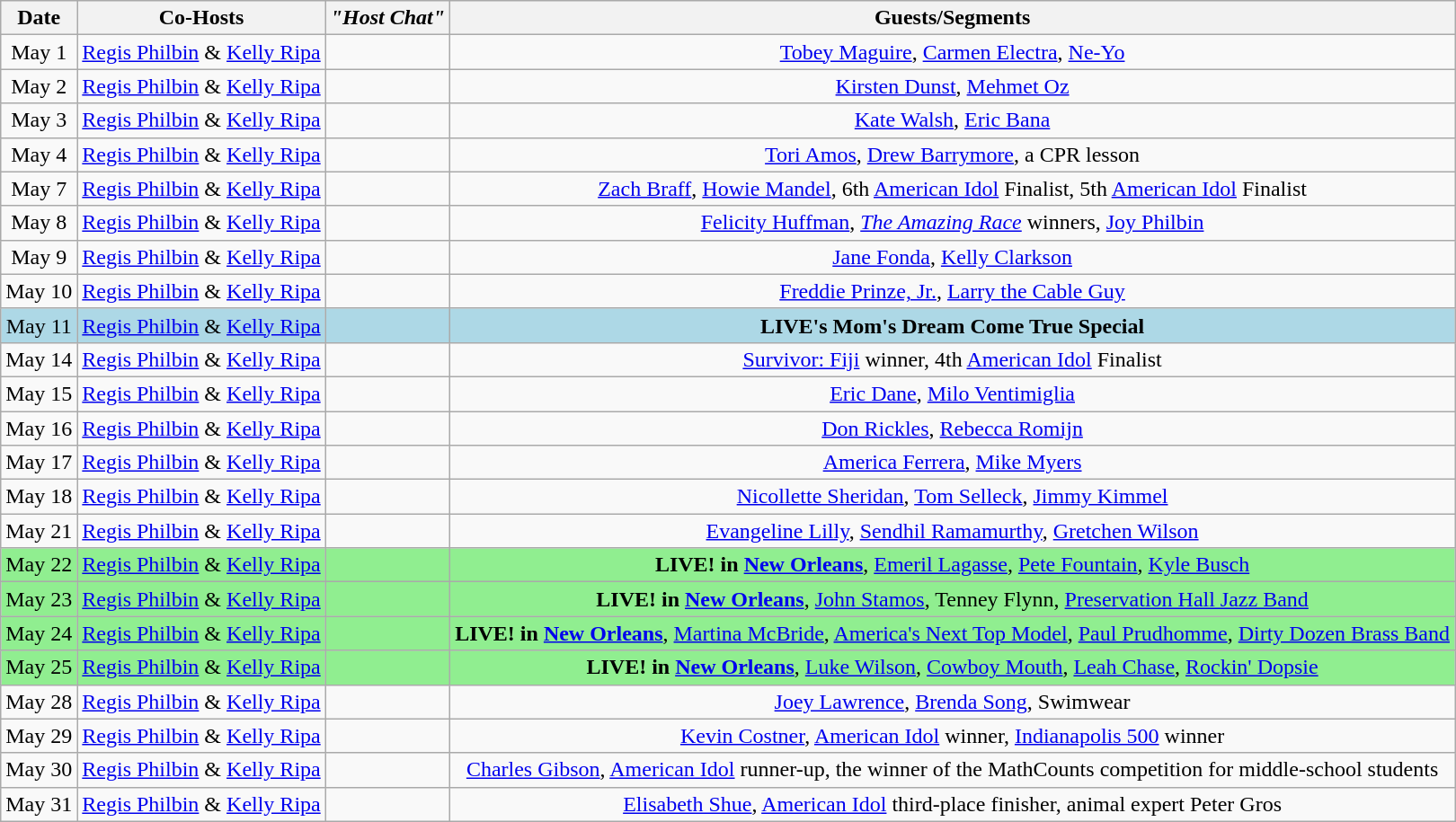<table class="wikitable sortable" border="1" style="text-align:center">
<tr>
<th>Date</th>
<th>Co-Hosts</th>
<th><em>"Host Chat"</em></th>
<th>Guests/Segments</th>
</tr>
<tr>
<td>May 1</td>
<td><a href='#'>Regis Philbin</a> & <a href='#'>Kelly Ripa</a></td>
<td></td>
<td><a href='#'>Tobey Maguire</a>, <a href='#'>Carmen Electra</a>, <a href='#'>Ne-Yo</a></td>
</tr>
<tr>
<td>May 2</td>
<td><a href='#'>Regis Philbin</a> & <a href='#'>Kelly Ripa</a></td>
<td></td>
<td><a href='#'>Kirsten Dunst</a>, <a href='#'>Mehmet Oz</a></td>
</tr>
<tr>
<td>May 3</td>
<td><a href='#'>Regis Philbin</a> & <a href='#'>Kelly Ripa</a></td>
<td></td>
<td><a href='#'>Kate Walsh</a>, <a href='#'>Eric Bana</a></td>
</tr>
<tr>
<td>May 4</td>
<td><a href='#'>Regis Philbin</a> & <a href='#'>Kelly Ripa</a></td>
<td></td>
<td><a href='#'>Tori Amos</a>, <a href='#'>Drew Barrymore</a>, a CPR lesson</td>
</tr>
<tr>
<td>May 7</td>
<td><a href='#'>Regis Philbin</a> & <a href='#'>Kelly Ripa</a></td>
<td></td>
<td><a href='#'>Zach Braff</a>, <a href='#'>Howie Mandel</a>, 6th <a href='#'>American Idol</a> Finalist, 5th <a href='#'>American Idol</a> Finalist</td>
</tr>
<tr>
<td>May 8</td>
<td><a href='#'>Regis Philbin</a> & <a href='#'>Kelly Ripa</a></td>
<td></td>
<td><a href='#'>Felicity Huffman</a>, <em><a href='#'>The Amazing Race</a></em> winners, <a href='#'>Joy Philbin</a></td>
</tr>
<tr>
<td>May 9</td>
<td><a href='#'>Regis Philbin</a> & <a href='#'>Kelly Ripa</a></td>
<td></td>
<td><a href='#'>Jane Fonda</a>, <a href='#'>Kelly Clarkson</a></td>
</tr>
<tr>
<td>May 10</td>
<td><a href='#'>Regis Philbin</a> & <a href='#'>Kelly Ripa</a></td>
<td></td>
<td><a href='#'>Freddie Prinze, Jr.</a>, <a href='#'>Larry the Cable Guy</a></td>
</tr>
<tr bgcolor=lightblue>
<td>May 11</td>
<td><a href='#'>Regis Philbin</a> & <a href='#'>Kelly Ripa</a></td>
<td></td>
<td><strong>LIVE's Mom's Dream Come True Special</strong></td>
</tr>
<tr>
<td>May 14</td>
<td><a href='#'>Regis Philbin</a> & <a href='#'>Kelly Ripa</a></td>
<td></td>
<td><a href='#'>Survivor: Fiji</a> winner, 4th <a href='#'>American Idol</a> Finalist</td>
</tr>
<tr>
<td>May 15</td>
<td><a href='#'>Regis Philbin</a> & <a href='#'>Kelly Ripa</a></td>
<td></td>
<td><a href='#'>Eric Dane</a>, <a href='#'>Milo Ventimiglia</a></td>
</tr>
<tr>
<td>May 16</td>
<td><a href='#'>Regis Philbin</a> & <a href='#'>Kelly Ripa</a></td>
<td></td>
<td><a href='#'>Don Rickles</a>, <a href='#'>Rebecca Romijn</a></td>
</tr>
<tr>
<td>May 17</td>
<td><a href='#'>Regis Philbin</a> & <a href='#'>Kelly Ripa</a></td>
<td></td>
<td><a href='#'>America Ferrera</a>, <a href='#'>Mike Myers</a></td>
</tr>
<tr>
<td>May 18</td>
<td><a href='#'>Regis Philbin</a> & <a href='#'>Kelly Ripa</a></td>
<td></td>
<td><a href='#'>Nicollette Sheridan</a>, <a href='#'>Tom Selleck</a>, <a href='#'>Jimmy Kimmel</a></td>
</tr>
<tr>
<td>May 21</td>
<td><a href='#'>Regis Philbin</a> & <a href='#'>Kelly Ripa</a></td>
<td></td>
<td><a href='#'>Evangeline Lilly</a>, <a href='#'>Sendhil Ramamurthy</a>, <a href='#'>Gretchen Wilson</a></td>
</tr>
<tr bgcolor=lightgreen>
<td>May 22</td>
<td><a href='#'>Regis Philbin</a> & <a href='#'>Kelly Ripa</a></td>
<td></td>
<td><strong>LIVE! in <a href='#'>New Orleans</a></strong>, <a href='#'>Emeril Lagasse</a>, <a href='#'>Pete Fountain</a>, <a href='#'>Kyle Busch</a></td>
</tr>
<tr bgcolor=lightgreen>
<td>May 23</td>
<td><a href='#'>Regis Philbin</a> & <a href='#'>Kelly Ripa</a></td>
<td></td>
<td><strong>LIVE! in <a href='#'>New Orleans</a></strong>, <a href='#'>John Stamos</a>, Tenney Flynn, <a href='#'>Preservation Hall Jazz Band</a></td>
</tr>
<tr bgcolor=lightgreen>
<td>May 24</td>
<td><a href='#'>Regis Philbin</a> & <a href='#'>Kelly Ripa</a></td>
<td></td>
<td><strong>LIVE! in <a href='#'>New Orleans</a></strong>, <a href='#'>Martina McBride</a>, <a href='#'>America's Next Top Model</a>, <a href='#'>Paul Prudhomme</a>, <a href='#'>Dirty Dozen Brass Band</a></td>
</tr>
<tr bgcolor=lightgreen>
<td>May 25</td>
<td><a href='#'>Regis Philbin</a> & <a href='#'>Kelly Ripa</a></td>
<td></td>
<td><strong>LIVE! in <a href='#'>New Orleans</a></strong>, <a href='#'>Luke Wilson</a>, <a href='#'>Cowboy Mouth</a>, <a href='#'>Leah Chase</a>, <a href='#'>Rockin' Dopsie</a></td>
</tr>
<tr>
<td>May 28</td>
<td><a href='#'>Regis Philbin</a> & <a href='#'>Kelly Ripa</a></td>
<td></td>
<td><a href='#'>Joey Lawrence</a>, <a href='#'>Brenda Song</a>, Swimwear</td>
</tr>
<tr>
<td>May 29</td>
<td><a href='#'>Regis Philbin</a> & <a href='#'>Kelly Ripa</a></td>
<td></td>
<td><a href='#'>Kevin Costner</a>, <a href='#'>American Idol</a> winner, <a href='#'>Indianapolis 500</a> winner</td>
</tr>
<tr>
<td>May 30</td>
<td><a href='#'>Regis Philbin</a> & <a href='#'>Kelly Ripa</a></td>
<td></td>
<td><a href='#'>Charles Gibson</a>, <a href='#'>American Idol</a> runner-up, the winner of the MathCounts competition for middle-school students</td>
</tr>
<tr>
<td>May 31</td>
<td><a href='#'>Regis Philbin</a> & <a href='#'>Kelly Ripa</a></td>
<td></td>
<td><a href='#'>Elisabeth Shue</a>, <a href='#'>American Idol</a> third-place finisher, animal expert Peter Gros</td>
</tr>
</table>
